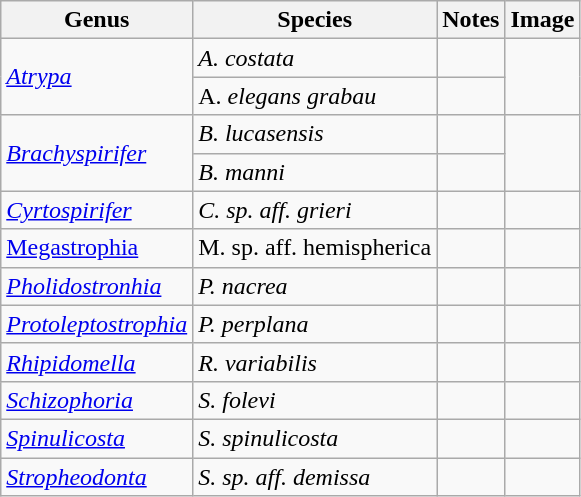<table class="wikitable">
<tr>
<th>Genus</th>
<th>Species</th>
<th>Notes</th>
<th>Image</th>
</tr>
<tr>
<td rowspan="2"><em><a href='#'>Atrypa</a></em></td>
<td><em>A. costata</em></td>
<td></td>
<td rowspan="2"></td>
</tr>
<tr>
<td>A. <em>elegans grabau</em></td>
<td></td>
</tr>
<tr>
<td rowspan="2"><em><a href='#'>Brachyspirifer</a></em></td>
<td><em>B. lucasensis</em></td>
<td></td>
<td rowspan="2"></td>
</tr>
<tr>
<td><em>B. manni</em></td>
<td></td>
</tr>
<tr>
<td><em><a href='#'>Cyrtospirifer</a></em></td>
<td><em>C. sp. aff. grieri</em></td>
<td></td>
<td></td>
</tr>
<tr>
<td><a href='#'>Megastrophia</a></td>
<td>M. sp. aff. hemispherica</td>
<td></td>
<td></td>
</tr>
<tr>
<td><em><a href='#'>Pholidostronhia</a></em></td>
<td><em>P. nacrea</em></td>
<td></td>
<td></td>
</tr>
<tr>
<td><em><a href='#'>Protoleptostrophia</a></em></td>
<td><em>P. perplana</em></td>
<td></td>
<td></td>
</tr>
<tr>
<td><em><a href='#'>Rhipidomella</a></em> </td>
<td><em>R. variabilis</em></td>
<td></td>
<td></td>
</tr>
<tr>
<td><em><a href='#'>Schizophoria</a></em></td>
<td><em>S. folevi</em></td>
<td></td>
<td></td>
</tr>
<tr>
<td><em><a href='#'>Spinulicosta</a></em><em></em></td>
<td><em>S. spinulicosta</em></td>
<td></td>
<td></td>
</tr>
<tr>
<td><em><a href='#'>Stropheodonta</a></em></td>
<td><em>S. sp. aff. demissa</em></td>
<td></td>
<td></td>
</tr>
</table>
